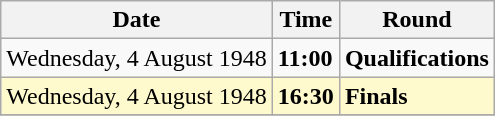<table class="wikitable">
<tr>
<th>Date</th>
<th>Time</th>
<th>Round</th>
</tr>
<tr>
<td>Wednesday, 4 August 1948</td>
<td><strong>11:00</strong></td>
<td><strong>Qualifications</strong></td>
</tr>
<tr>
<td style=background:lemonchiffon>Wednesday, 4 August 1948</td>
<td style=background:lemonchiffon><strong>16:30</strong></td>
<td style=background:lemonchiffon><strong>Finals</strong></td>
</tr>
<tr>
</tr>
</table>
